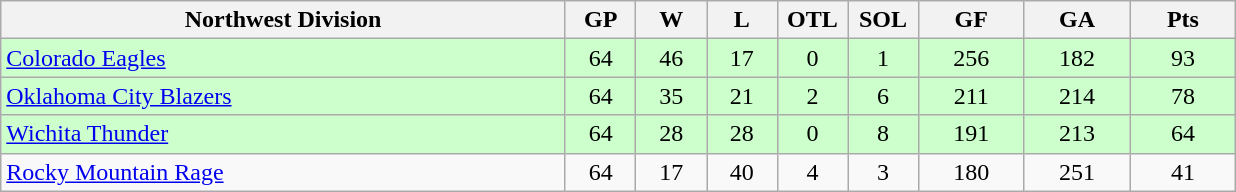<table class="wikitable">
<tr>
<th width="40%" bgcolor="#e0e0e0">Northwest Division</th>
<th width="5%" bgcolor="#e0e0e0">GP</th>
<th width="5%" bgcolor="#e0e0e0">W</th>
<th width="5%" bgcolor="#e0e0e0">L</th>
<th width="5%" bgcolor="#e0e0e0">OTL</th>
<th width="5%" bgcolor="#e0e0e0">SOL</th>
<th width="7.5%" bgcolor="#e0e0e0">GF</th>
<th width="7.5%" bgcolor="#e0e0e0">GA</th>
<th width="7.5%" bgcolor="#e0e0e0">Pts</th>
</tr>
<tr align="center" bgcolor="#CCFFCC">
<td align="left"><a href='#'>Colorado Eagles</a></td>
<td>64</td>
<td>46</td>
<td>17</td>
<td>0</td>
<td>1</td>
<td>256</td>
<td>182</td>
<td>93</td>
</tr>
<tr align="center" bgcolor="#CCFFCC">
<td align="left"><a href='#'>Oklahoma City Blazers</a></td>
<td>64</td>
<td>35</td>
<td>21</td>
<td>2</td>
<td>6</td>
<td>211</td>
<td>214</td>
<td>78</td>
</tr>
<tr align="center" bgcolor="#CCFFCC">
<td align="left"><a href='#'>Wichita Thunder</a></td>
<td>64</td>
<td>28</td>
<td>28</td>
<td>0</td>
<td>8</td>
<td>191</td>
<td>213</td>
<td>64</td>
</tr>
<tr align="center">
<td align="left"><a href='#'>Rocky Mountain Rage</a></td>
<td>64</td>
<td>17</td>
<td>40</td>
<td>4</td>
<td>3</td>
<td>180</td>
<td>251</td>
<td>41</td>
</tr>
</table>
